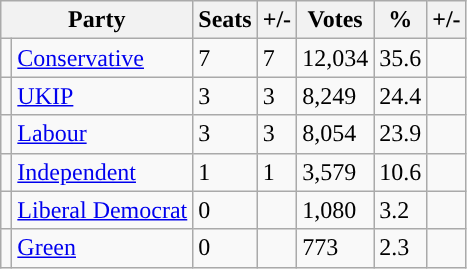<table class="wikitable">
<tr>
<th colspan="2">Party</th>
<th>Seats</th>
<th>+/-</th>
<th>Votes</th>
<th>%</th>
<th>+/-</th>
</tr>
<tr>
<td style="background-color: "></td>
<td><a href='#'>Conservative</a></td>
<td>7</td>
<td> 7</td>
<td>12,034</td>
<td>35.6</td>
<td style="color:red"></td>
</tr>
<tr>
<td style="background-color:"></td>
<td><a href='#'>UKIP</a></td>
<td>3</td>
<td> 3</td>
<td>8,249</td>
<td>24.4</td>
<td style="color:green"></td>
</tr>
<tr>
<td style="background-color: "></td>
<td><a href='#'>Labour</a></td>
<td>3</td>
<td> 3</td>
<td>8,054</td>
<td>23.9</td>
<td style="color:green"></td>
</tr>
<tr>
<td style="background-color: "></td>
<td><a href='#'>Independent</a></td>
<td>1</td>
<td> 1</td>
<td>3,579</td>
<td>10.6</td>
<td style="color:red"></td>
</tr>
<tr>
<td style="background-color: "></td>
<td><a href='#'>Liberal Democrat</a></td>
<td>0</td>
<td></td>
<td>1,080</td>
<td>3.2</td>
<td style="color:red"></td>
</tr>
<tr>
<td style="background-color: "></td>
<td><a href='#'>Green</a></td>
<td>0</td>
<td></td>
<td>773</td>
<td>2.3</td>
<td style="color:red"></td>
</tr>
</table>
